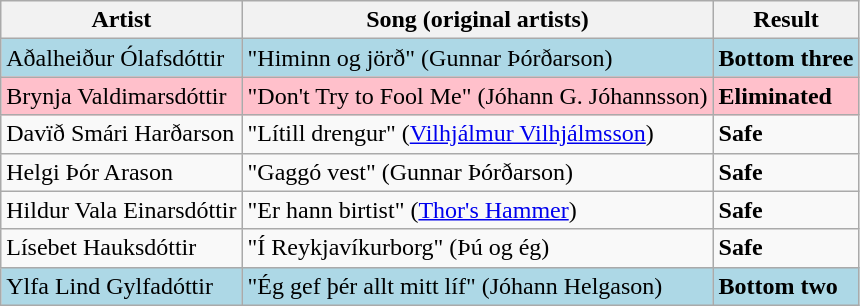<table class=wikitable>
<tr>
<th>Artist</th>
<th>Song (original artists)</th>
<th>Result</th>
</tr>
<tr style="background:lightblue;">
<td>Aðalheiður Ólafsdóttir</td>
<td>"Himinn og jörð" (Gunnar Þórðarson)</td>
<td><strong>Bottom three</strong></td>
</tr>
<tr style="background:pink;">
<td>Brynja Valdimarsdóttir</td>
<td>"Don't Try to Fool Me" (Jóhann G. Jóhannsson)</td>
<td><strong>Eliminated</strong></td>
</tr>
<tr>
<td>Davïð Smári Harðarson</td>
<td>"Lítill drengur" (<a href='#'>Vilhjálmur Vilhjálmsson</a>)</td>
<td><strong>Safe</strong></td>
</tr>
<tr>
<td>Helgi Þór Arason</td>
<td>"Gaggó vest" (Gunnar Þórðarson)</td>
<td><strong>Safe</strong></td>
</tr>
<tr>
<td>Hildur Vala Einarsdóttir</td>
<td>"Er hann birtist" (<a href='#'>Thor's Hammer</a>)</td>
<td><strong>Safe</strong></td>
</tr>
<tr>
<td>Lísebet Hauksdóttir</td>
<td>"Í Reykjavíkurborg" (Þú og ég)</td>
<td><strong>Safe</strong></td>
</tr>
<tr style="background:lightblue;">
<td>Ylfa Lind Gylfadóttir</td>
<td>"Ég gef þér allt mitt líf" (Jóhann Helgason)</td>
<td><strong>Bottom two</strong></td>
</tr>
</table>
